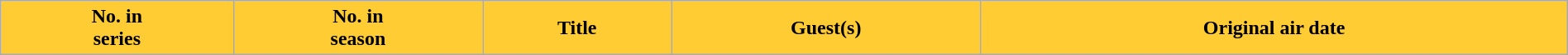<table class="wikitable plainrowheaders" style="width:100%;">
<tr>
<th style="background:#FFCC33; color:#000;">No. in<br>series</th>
<th style="background:#FFCC33; color:#000;">No. in<br>season</th>
<th style="background:#FFCC33; color:#000;">Title</th>
<th style="background:#FFCC33; color:#000;">Guest(s)</th>
<th style="background:#FFCC33; color:#000;">Original air date<br>




</th>
</tr>
</table>
